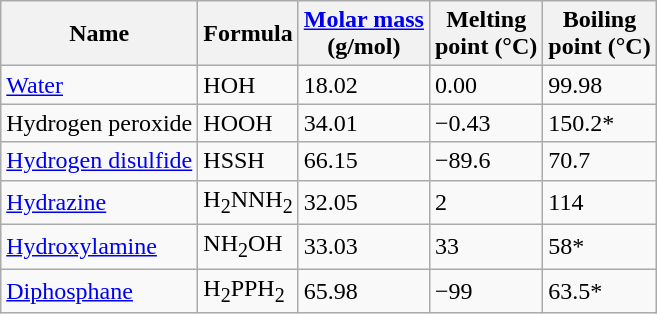<table class="wikitable sortable">
<tr>
<th>Name</th>
<th>Formula</th>
<th><a href='#'>Molar mass</a><br>(g/mol)</th>
<th>Melting<br>point (°C)</th>
<th>Boiling<br>point (°C)</th>
</tr>
<tr>
<td><a href='#'>Water</a></td>
<td>HOH</td>
<td>18.02</td>
<td>0.00</td>
<td>99.98</td>
</tr>
<tr>
<td>Hydrogen peroxide</td>
<td>HOOH</td>
<td>34.01</td>
<td>−0.43</td>
<td>150.2*</td>
</tr>
<tr>
<td><a href='#'>Hydrogen disulfide</a></td>
<td>HSSH</td>
<td>66.15</td>
<td>−89.6</td>
<td>70.7</td>
</tr>
<tr>
<td><a href='#'>Hydrazine</a></td>
<td>H<sub>2</sub>NNH<sub>2</sub></td>
<td>32.05</td>
<td>2</td>
<td>114</td>
</tr>
<tr>
<td><a href='#'>Hydroxylamine</a></td>
<td>NH<sub>2</sub>OH</td>
<td>33.03</td>
<td>33</td>
<td>58*</td>
</tr>
<tr>
<td><a href='#'>Diphosphane</a></td>
<td>H<sub>2</sub>PPH<sub>2</sub></td>
<td>65.98</td>
<td>−99</td>
<td>63.5*</td>
</tr>
</table>
